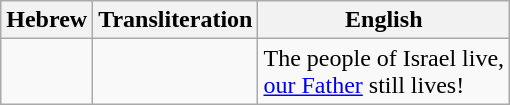<table class="wikitable">
<tr>
<th>Hebrew</th>
<th>Transliteration</th>
<th>English</th>
</tr>
<tr>
<td></td>
<td></td>
<td>The people of Israel live, <br> <a href='#'>our Father</a> still lives!</td>
</tr>
</table>
